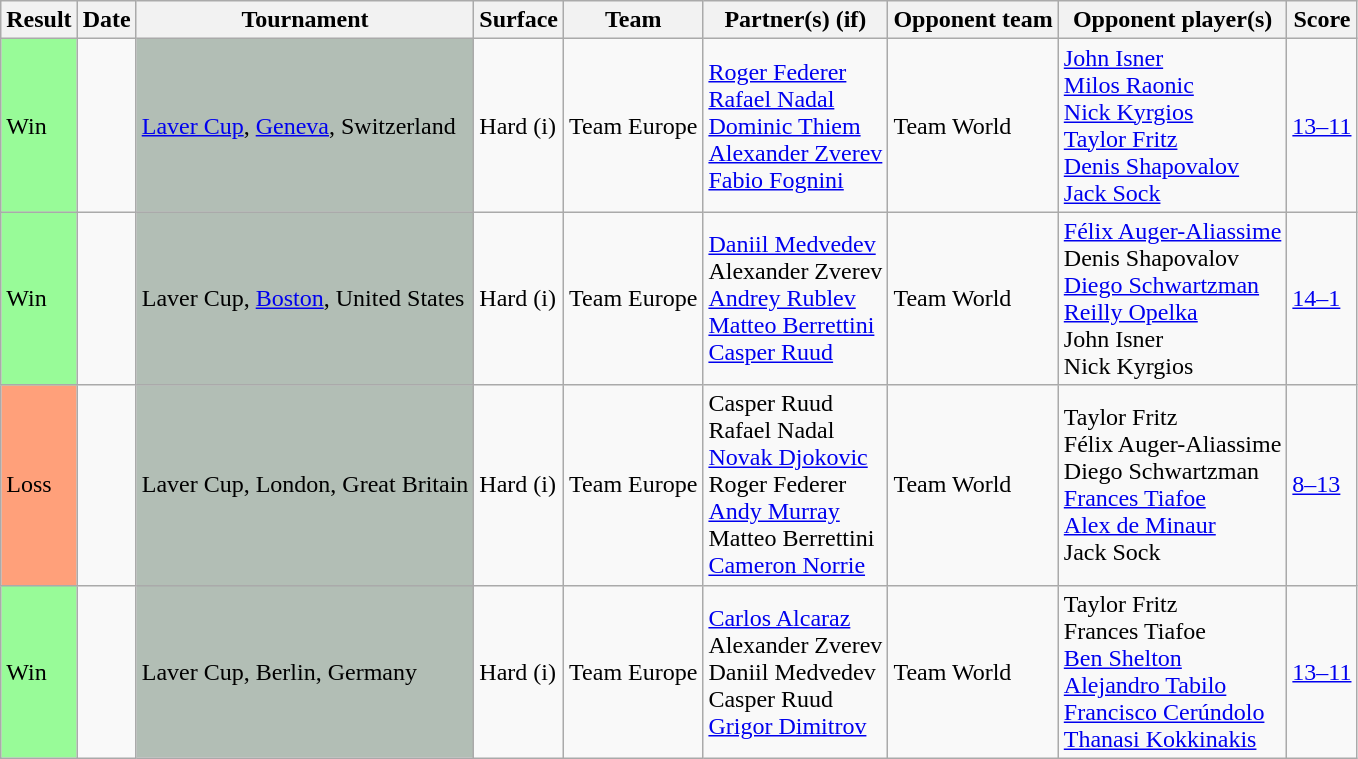<table class="sortable wikitable">
<tr>
<th>Result</th>
<th>Date</th>
<th>Tournament</th>
<th>Surface</th>
<th class="unsortable">Team</th>
<th class="unsortable">Partner(s) (if)</th>
<th class="unsortable">Opponent team</th>
<th class="unsortable">Opponent player(s)</th>
<th class="unsortable">Score</th>
</tr>
<tr>
<td bgcolor=98FB98>Win</td>
<td><a href='#'></a></td>
<td style="background:#B2BEB5;"><a href='#'>Laver Cup</a>, <a href='#'>Geneva</a>, Switzerland</td>
<td>Hard (i)</td>
<td> Team Europe</td>
<td><a href='#'>Roger Federer</a><br><a href='#'>Rafael Nadal</a><br><a href='#'>Dominic Thiem</a><br><a href='#'>Alexander Zverev</a><br><a href='#'>Fabio Fognini</a></td>
<td> Team World</td>
<td><a href='#'>John Isner</a><br><a href='#'>Milos Raonic</a><br><a href='#'>Nick Kyrgios</a><br><a href='#'>Taylor Fritz</a><br><a href='#'>Denis Shapovalov</a><br><a href='#'>Jack Sock</a></td>
<td><a href='#'>13–11</a></td>
</tr>
<tr>
<td bgcolor=98FB98>Win</td>
<td><a href='#'></a></td>
<td style="background:#B2BEB5;">Laver Cup, <a href='#'>Boston</a>, United States</td>
<td>Hard (i)</td>
<td> Team Europe</td>
<td><a href='#'>Daniil Medvedev</a><br>Alexander Zverev<br><a href='#'>Andrey Rublev</a><br><a href='#'>Matteo Berrettini</a><br><a href='#'>Casper Ruud</a></td>
<td> Team World</td>
<td><a href='#'>Félix Auger-Aliassime</a><br>Denis Shapovalov<br><a href='#'>Diego Schwartzman</a><br><a href='#'>Reilly Opelka</a><br>John Isner<br>Nick Kyrgios</td>
<td><a href='#'>14–1</a></td>
</tr>
<tr>
<td bgcolor=FFA07A>Loss</td>
<td><a href='#'></a></td>
<td style="background:#B2BEB5;">Laver Cup, London, Great Britain</td>
<td>Hard (i)</td>
<td> Team Europe</td>
<td>Casper Ruud<br>Rafael Nadal<br><a href='#'>Novak Djokovic</a><br>Roger Federer<br><a href='#'>Andy Murray</a><br>Matteo Berrettini<br><a href='#'>Cameron Norrie</a></td>
<td> Team World</td>
<td>Taylor Fritz<br>Félix Auger-Aliassime<br>Diego Schwartzman<br><a href='#'>Frances Tiafoe</a><br><a href='#'>Alex de Minaur</a><br>Jack Sock</td>
<td><a href='#'>8–13</a></td>
</tr>
<tr>
<td bgcolor=98FB98>Win</td>
<td><a href='#'></a></td>
<td style="background:#B2BEB5;">Laver Cup, Berlin, Germany</td>
<td>Hard (i)</td>
<td> Team Europe</td>
<td><a href='#'>Carlos Alcaraz</a><br>Alexander Zverev<br>Daniil Medvedev<br>Casper Ruud<br><a href='#'>Grigor Dimitrov</a></td>
<td> Team World</td>
<td>Taylor Fritz<br>Frances Tiafoe<br><a href='#'>Ben Shelton</a><br><a href='#'>Alejandro Tabilo</a><br><a href='#'>Francisco Cerúndolo</a><br><a href='#'>Thanasi Kokkinakis</a></td>
<td><a href='#'>13–11</a></td>
</tr>
</table>
